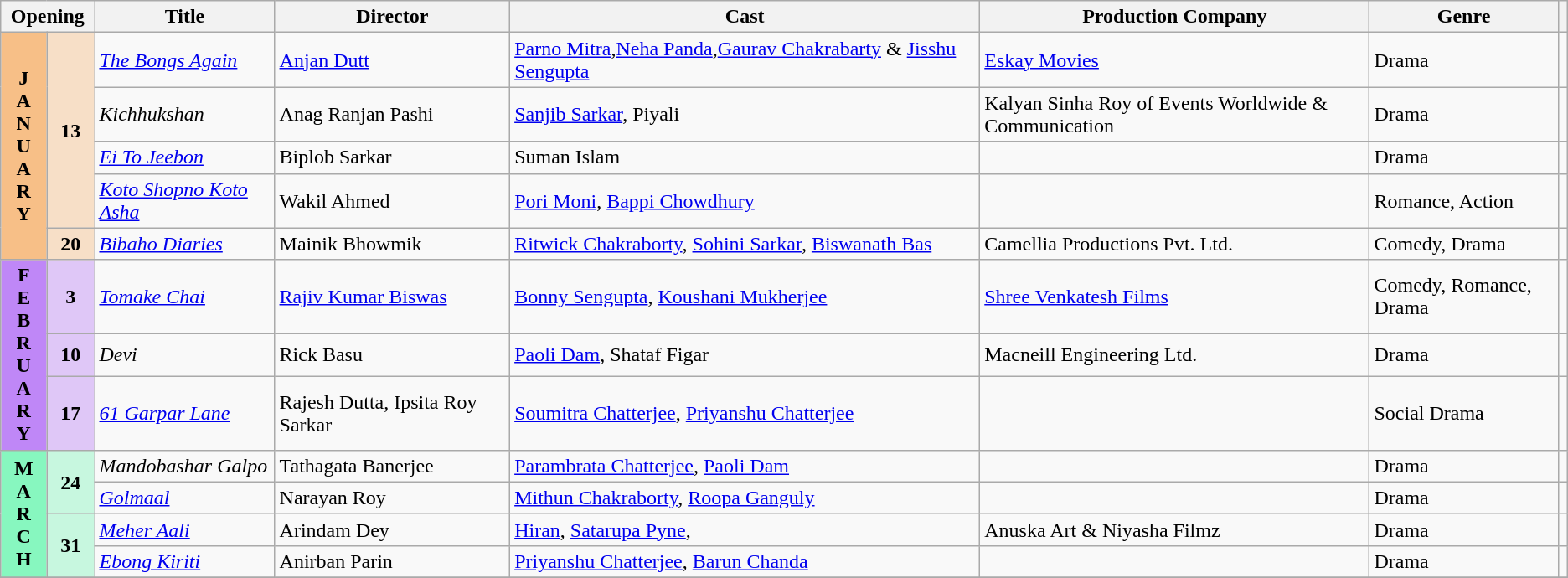<table class="wikitable sortable">
<tr>
<th colspan="2" style="width:6%;">Opening</th>
<th>Title</th>
<th style="width:15%;">Director</th>
<th style="width:30%;">Cast</th>
<th>Production Company</th>
<th>Genre</th>
<th></th>
</tr>
<tr>
<th rowspan="5" style="text-align:center; background:#f7bf87">J<br>A<br>N<br>U<br>A<br>R<br>Y</th>
<td rowspan="4" style="text-align:center; background:#f7dfc7"><strong>13</strong></td>
<td><em><a href='#'>The Bongs Again</a></em></td>
<td><a href='#'>Anjan Dutt</a></td>
<td><a href='#'>Parno Mitra</a>,<a href='#'>Neha Panda</a>,<a href='#'>Gaurav Chakrabarty</a> & <a href='#'>Jisshu Sengupta</a></td>
<td><a href='#'>Eskay Movies</a></td>
<td>Drama</td>
<td></td>
</tr>
<tr>
<td><em>Kichhukshan</em></td>
<td>Anag Ranjan Pashi</td>
<td><a href='#'>Sanjib Sarkar</a>, Piyali</td>
<td>Kalyan Sinha Roy of Events Worldwide & Communication</td>
<td>Drama</td>
<td></td>
</tr>
<tr>
<td><em><a href='#'>Ei To Jeebon</a></em></td>
<td>Biplob Sarkar</td>
<td>Suman Islam</td>
<td></td>
<td>Drama</td>
<td></td>
</tr>
<tr>
<td><em><a href='#'>Koto Shopno Koto Asha</a></em></td>
<td>Wakil Ahmed</td>
<td><a href='#'>Pori Moni</a>, <a href='#'>Bappi Chowdhury</a></td>
<td></td>
<td>Romance, Action</td>
<td></td>
</tr>
<tr>
<td rowspan="1" style="text-align:center; background:#f7dfc7"><strong>20</strong></td>
<td><em><a href='#'>Bibaho Diaries</a></em></td>
<td>Mainik Bhowmik</td>
<td><a href='#'>Ritwick Chakraborty</a>, <a href='#'>Sohini Sarkar</a>, <a href='#'>Biswanath Bas</a></td>
<td>Camellia Productions Pvt. Ltd.</td>
<td>Comedy, Drama</td>
<td></td>
</tr>
<tr>
<th rowspan="3" style="text-align:center; background:#bf87f7">F<br>E<br>B<br>R<br>U<br>A<br>R<br>Y</th>
<td rowspan="1" style="text-align:center; background:#dfc7f7"><strong>3</strong></td>
<td><em><a href='#'>Tomake Chai</a></em></td>
<td><a href='#'>Rajiv Kumar Biswas</a></td>
<td><a href='#'>Bonny Sengupta</a>, <a href='#'>Koushani Mukherjee</a></td>
<td><a href='#'>Shree Venkatesh Films</a></td>
<td>Comedy, Romance, Drama</td>
<td></td>
</tr>
<tr>
<td rowspan="1" style="text-align:center; background:#dfc7f7"><strong>10</strong></td>
<td><em>Devi</em></td>
<td>Rick Basu</td>
<td><a href='#'>Paoli Dam</a>, Shataf Figar</td>
<td>Macneill Engineering Ltd.</td>
<td>Drama</td>
<td></td>
</tr>
<tr>
<td rowspan="1" style="text-align:center; background:#dfc7f7"><strong>17</strong></td>
<td><em><a href='#'>61 Garpar Lane</a></em></td>
<td>Rajesh Dutta, Ipsita Roy Sarkar</td>
<td><a href='#'>Soumitra Chatterjee</a>, <a href='#'>Priyanshu Chatterjee</a></td>
<td></td>
<td>Social Drama</td>
<td></td>
</tr>
<tr>
<th rowspan="4" style="text-align:center; background:#87f7bf">M<br>A<br>R<br>C<br>H</th>
<td rowspan="2" style="text-align:center; background:#c7f7df"><strong>24</strong></td>
<td><em>Mandobashar Galpo</em></td>
<td>Tathagata Banerjee</td>
<td><a href='#'>Parambrata Chatterjee</a>, <a href='#'>Paoli Dam</a></td>
<td></td>
<td>Drama</td>
<td></td>
</tr>
<tr>
<td><em><a href='#'>Golmaal</a></em></td>
<td>Narayan Roy</td>
<td><a href='#'>Mithun Chakraborty</a>, <a href='#'>Roopa Ganguly</a></td>
<td></td>
<td>Drama</td>
<td></td>
</tr>
<tr>
<td rowspan="2" style="text-align:center; background:#c7f7df"><strong>31</strong></td>
<td><em><a href='#'>Meher Aali</a></em></td>
<td>Arindam Dey</td>
<td><a href='#'>Hiran</a>, <a href='#'>Satarupa Pyne</a>,</td>
<td>Anuska Art & Niyasha Filmz</td>
<td>Drama</td>
<td></td>
</tr>
<tr>
<td><em><a href='#'>Ebong Kiriti</a></em></td>
<td>Anirban Parin</td>
<td><a href='#'>Priyanshu Chatterjee</a>, <a href='#'>Barun Chanda</a></td>
<td></td>
<td>Drama</td>
<td></td>
</tr>
<tr>
</tr>
</table>
